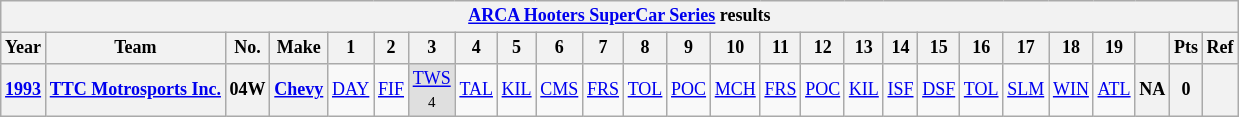<table class="wikitable" style="text-align:center; font-size:75%">
<tr>
<th colspan=45><a href='#'>ARCA Hooters SuperCar Series</a> results</th>
</tr>
<tr>
<th>Year</th>
<th>Team</th>
<th>No.</th>
<th>Make</th>
<th>1</th>
<th>2</th>
<th>3</th>
<th>4</th>
<th>5</th>
<th>6</th>
<th>7</th>
<th>8</th>
<th>9</th>
<th>10</th>
<th>11</th>
<th>12</th>
<th>13</th>
<th>14</th>
<th>15</th>
<th>16</th>
<th>17</th>
<th>18</th>
<th>19</th>
<th></th>
<th>Pts</th>
<th>Ref</th>
</tr>
<tr>
<th><a href='#'>1993</a></th>
<th><a href='#'>TTC Motrosports Inc.</a></th>
<th>04W</th>
<th><a href='#'>Chevy</a></th>
<td><a href='#'>DAY</a></td>
<td><a href='#'>FIF</a></td>
<td style="background:#DFDFDF;"><a href='#'>TWS</a><br><small>4</small></td>
<td><a href='#'>TAL</a></td>
<td><a href='#'>KIL</a></td>
<td><a href='#'>CMS</a></td>
<td><a href='#'>FRS</a></td>
<td><a href='#'>TOL</a></td>
<td><a href='#'>POC</a></td>
<td><a href='#'>MCH</a></td>
<td><a href='#'>FRS</a></td>
<td><a href='#'>POC</a></td>
<td><a href='#'>KIL</a></td>
<td><a href='#'>ISF</a></td>
<td><a href='#'>DSF</a></td>
<td><a href='#'>TOL</a></td>
<td><a href='#'>SLM</a></td>
<td><a href='#'>WIN</a></td>
<td><a href='#'>ATL</a></td>
<th>NA</th>
<th>0</th>
<th></th>
</tr>
</table>
